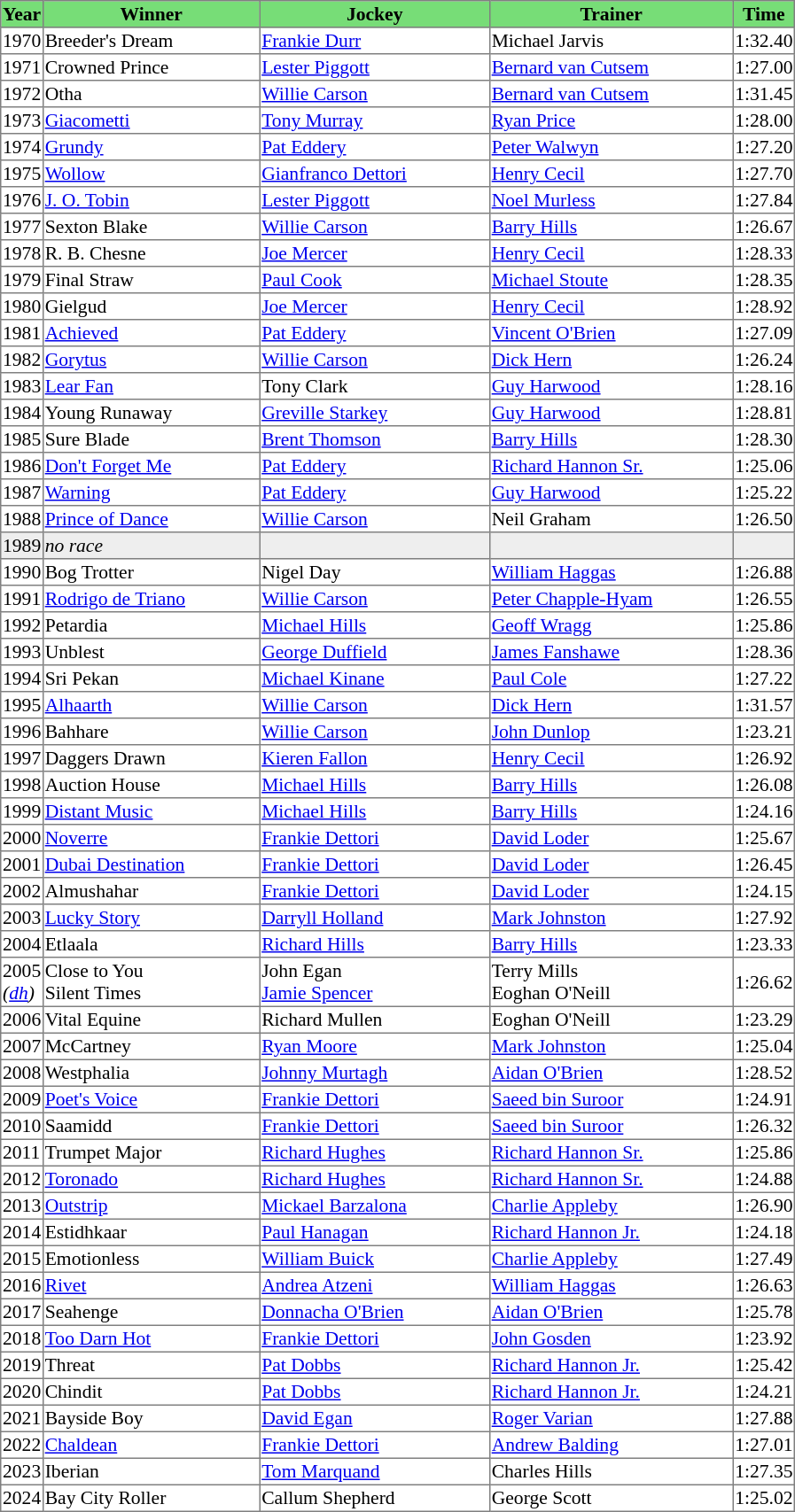<table class = "sortable" | border="1" style="border-collapse: collapse; font-size:90%">
<tr bgcolor="#77dd77" align="center">
<th>Year</th>
<th>Winner</th>
<th>Jockey</th>
<th>Trainer</th>
<th>Time</th>
</tr>
<tr>
<td>1970</td>
<td width=160px>Breeder's Dream</td>
<td width=170px><a href='#'>Frankie Durr</a></td>
<td width=180px>Michael Jarvis</td>
<td>1:32.40</td>
</tr>
<tr>
<td>1971</td>
<td>Crowned Prince</td>
<td><a href='#'>Lester Piggott</a></td>
<td><a href='#'>Bernard van Cutsem</a></td>
<td>1:27.00</td>
</tr>
<tr>
<td>1972</td>
<td>Otha</td>
<td><a href='#'>Willie Carson</a></td>
<td><a href='#'>Bernard van Cutsem</a></td>
<td>1:31.45</td>
</tr>
<tr>
<td>1973</td>
<td><a href='#'>Giacometti</a></td>
<td><a href='#'>Tony Murray</a></td>
<td><a href='#'>Ryan Price</a></td>
<td>1:28.00</td>
</tr>
<tr>
<td>1974</td>
<td><a href='#'>Grundy</a></td>
<td><a href='#'>Pat Eddery</a></td>
<td><a href='#'>Peter Walwyn</a></td>
<td>1:27.20</td>
</tr>
<tr>
<td>1975</td>
<td><a href='#'>Wollow</a></td>
<td><a href='#'>Gianfranco Dettori</a></td>
<td><a href='#'>Henry Cecil</a></td>
<td>1:27.70</td>
</tr>
<tr>
<td>1976</td>
<td><a href='#'>J. O. Tobin</a></td>
<td><a href='#'>Lester Piggott</a></td>
<td><a href='#'>Noel Murless</a></td>
<td>1:27.84</td>
</tr>
<tr>
<td>1977</td>
<td>Sexton Blake</td>
<td><a href='#'>Willie Carson</a></td>
<td><a href='#'>Barry Hills</a></td>
<td>1:26.67</td>
</tr>
<tr>
<td>1978</td>
<td>R. B. Chesne</td>
<td><a href='#'>Joe Mercer</a></td>
<td><a href='#'>Henry Cecil</a></td>
<td>1:28.33</td>
</tr>
<tr>
<td>1979</td>
<td>Final Straw</td>
<td><a href='#'>Paul Cook</a></td>
<td><a href='#'>Michael Stoute</a></td>
<td>1:28.35</td>
</tr>
<tr>
<td>1980</td>
<td>Gielgud</td>
<td><a href='#'>Joe Mercer</a></td>
<td><a href='#'>Henry Cecil</a></td>
<td>1:28.92</td>
</tr>
<tr>
<td>1981</td>
<td><a href='#'>Achieved</a></td>
<td><a href='#'>Pat Eddery</a></td>
<td><a href='#'>Vincent O'Brien</a></td>
<td>1:27.09</td>
</tr>
<tr>
<td>1982</td>
<td><a href='#'>Gorytus</a></td>
<td><a href='#'>Willie Carson</a></td>
<td><a href='#'>Dick Hern</a></td>
<td>1:26.24</td>
</tr>
<tr>
<td>1983</td>
<td><a href='#'>Lear Fan</a></td>
<td>Tony Clark</td>
<td><a href='#'>Guy Harwood</a></td>
<td>1:28.16</td>
</tr>
<tr>
<td>1984</td>
<td>Young Runaway</td>
<td><a href='#'>Greville Starkey</a></td>
<td><a href='#'>Guy Harwood</a></td>
<td>1:28.81</td>
</tr>
<tr>
<td>1985</td>
<td>Sure Blade</td>
<td><a href='#'>Brent Thomson</a></td>
<td><a href='#'>Barry Hills</a></td>
<td>1:28.30</td>
</tr>
<tr>
<td>1986</td>
<td><a href='#'>Don't Forget Me</a></td>
<td><a href='#'>Pat Eddery</a></td>
<td><a href='#'>Richard Hannon Sr.</a></td>
<td>1:25.06</td>
</tr>
<tr>
<td>1987</td>
<td><a href='#'>Warning</a></td>
<td><a href='#'>Pat Eddery</a></td>
<td><a href='#'>Guy Harwood</a></td>
<td>1:25.22</td>
</tr>
<tr>
<td>1988</td>
<td><a href='#'>Prince of Dance</a></td>
<td><a href='#'>Willie Carson</a></td>
<td>Neil Graham</td>
<td>1:26.50</td>
</tr>
<tr bgcolor="#eeeeee">
<td>1989</td>
<td><em>no race</em> </td>
<td></td>
<td></td>
<td></td>
</tr>
<tr>
<td>1990</td>
<td>Bog Trotter</td>
<td>Nigel Day</td>
<td><a href='#'>William Haggas</a></td>
<td>1:26.88</td>
</tr>
<tr>
<td>1991</td>
<td><a href='#'>Rodrigo de Triano</a></td>
<td><a href='#'>Willie Carson</a></td>
<td><a href='#'>Peter Chapple-Hyam</a></td>
<td>1:26.55</td>
</tr>
<tr>
<td>1992</td>
<td>Petardia</td>
<td><a href='#'>Michael Hills</a></td>
<td><a href='#'>Geoff Wragg</a></td>
<td>1:25.86</td>
</tr>
<tr>
<td>1993</td>
<td>Unblest</td>
<td><a href='#'>George Duffield</a></td>
<td><a href='#'>James Fanshawe</a></td>
<td>1:28.36</td>
</tr>
<tr>
<td>1994</td>
<td>Sri Pekan</td>
<td><a href='#'>Michael Kinane</a></td>
<td><a href='#'>Paul Cole</a></td>
<td>1:27.22</td>
</tr>
<tr>
<td>1995</td>
<td><a href='#'>Alhaarth</a></td>
<td><a href='#'>Willie Carson</a></td>
<td><a href='#'>Dick Hern</a></td>
<td>1:31.57</td>
</tr>
<tr>
<td>1996</td>
<td>Bahhare</td>
<td><a href='#'>Willie Carson</a></td>
<td><a href='#'>John Dunlop</a></td>
<td>1:23.21</td>
</tr>
<tr>
<td>1997</td>
<td>Daggers Drawn</td>
<td><a href='#'>Kieren Fallon</a></td>
<td><a href='#'>Henry Cecil</a></td>
<td>1:26.92</td>
</tr>
<tr>
<td>1998</td>
<td>Auction House</td>
<td><a href='#'>Michael Hills</a></td>
<td><a href='#'>Barry Hills</a></td>
<td>1:26.08</td>
</tr>
<tr>
<td>1999</td>
<td><a href='#'>Distant Music</a></td>
<td><a href='#'>Michael Hills</a></td>
<td><a href='#'>Barry Hills</a></td>
<td>1:24.16</td>
</tr>
<tr>
<td>2000</td>
<td><a href='#'>Noverre</a></td>
<td><a href='#'>Frankie Dettori</a></td>
<td><a href='#'>David Loder</a></td>
<td>1:25.67</td>
</tr>
<tr>
<td>2001</td>
<td><a href='#'>Dubai Destination</a></td>
<td><a href='#'>Frankie Dettori</a></td>
<td><a href='#'>David Loder</a></td>
<td>1:26.45</td>
</tr>
<tr>
<td>2002</td>
<td>Almushahar</td>
<td><a href='#'>Frankie Dettori</a></td>
<td><a href='#'>David Loder</a></td>
<td>1:24.15</td>
</tr>
<tr>
<td>2003</td>
<td><a href='#'>Lucky Story</a></td>
<td><a href='#'>Darryll Holland</a></td>
<td><a href='#'>Mark Johnston</a></td>
<td>1:27.92</td>
</tr>
<tr>
<td>2004</td>
<td>Etlaala</td>
<td><a href='#'>Richard Hills</a></td>
<td><a href='#'>Barry Hills</a></td>
<td>1:23.33</td>
</tr>
<tr>
<td>2005<br><em>(<a href='#'>dh</a>)</em></td>
<td>Close to You<br>Silent Times</td>
<td>John Egan<br><a href='#'>Jamie Spencer</a></td>
<td>Terry Mills<br>Eoghan O'Neill</td>
<td>1:26.62</td>
</tr>
<tr>
<td>2006</td>
<td>Vital Equine </td>
<td>Richard Mullen</td>
<td>Eoghan O'Neill</td>
<td>1:23.29</td>
</tr>
<tr>
<td>2007</td>
<td>McCartney</td>
<td><a href='#'>Ryan Moore</a></td>
<td><a href='#'>Mark Johnston</a></td>
<td>1:25.04</td>
</tr>
<tr>
<td>2008</td>
<td>Westphalia </td>
<td><a href='#'>Johnny Murtagh</a></td>
<td><a href='#'>Aidan O'Brien</a></td>
<td>1:28.52</td>
</tr>
<tr>
<td>2009</td>
<td><a href='#'>Poet's Voice</a></td>
<td><a href='#'>Frankie Dettori</a></td>
<td><a href='#'>Saeed bin Suroor</a></td>
<td>1:24.91</td>
</tr>
<tr>
<td>2010</td>
<td>Saamidd</td>
<td><a href='#'>Frankie Dettori</a></td>
<td><a href='#'>Saeed bin Suroor</a></td>
<td>1:26.32</td>
</tr>
<tr>
<td>2011</td>
<td>Trumpet Major</td>
<td><a href='#'>Richard Hughes</a></td>
<td><a href='#'>Richard Hannon Sr.</a></td>
<td>1:25.86</td>
</tr>
<tr>
<td>2012</td>
<td><a href='#'>Toronado</a></td>
<td><a href='#'>Richard Hughes</a></td>
<td><a href='#'>Richard Hannon Sr.</a></td>
<td>1:24.88</td>
</tr>
<tr>
<td>2013</td>
<td><a href='#'>Outstrip</a></td>
<td><a href='#'>Mickael Barzalona</a></td>
<td><a href='#'>Charlie Appleby</a></td>
<td>1:26.90</td>
</tr>
<tr>
<td>2014</td>
<td>Estidhkaar</td>
<td><a href='#'>Paul Hanagan</a></td>
<td><a href='#'>Richard Hannon Jr.</a></td>
<td>1:24.18</td>
</tr>
<tr>
<td>2015</td>
<td>Emotionless</td>
<td><a href='#'>William Buick</a></td>
<td><a href='#'>Charlie Appleby</a></td>
<td>1:27.49</td>
</tr>
<tr>
<td>2016</td>
<td><a href='#'>Rivet</a></td>
<td><a href='#'>Andrea Atzeni</a></td>
<td><a href='#'>William Haggas</a></td>
<td>1:26.63</td>
</tr>
<tr>
<td>2017</td>
<td>Seahenge</td>
<td><a href='#'>Donnacha O'Brien</a></td>
<td><a href='#'>Aidan O'Brien</a></td>
<td>1:25.78</td>
</tr>
<tr>
<td>2018</td>
<td><a href='#'>Too Darn Hot</a></td>
<td><a href='#'>Frankie Dettori</a></td>
<td><a href='#'>John Gosden</a></td>
<td>1:23.92</td>
</tr>
<tr>
<td>2019</td>
<td>Threat</td>
<td><a href='#'>Pat Dobbs</a></td>
<td><a href='#'>Richard Hannon Jr.</a></td>
<td>1:25.42</td>
</tr>
<tr>
<td>2020</td>
<td>Chindit</td>
<td><a href='#'>Pat Dobbs</a></td>
<td><a href='#'>Richard Hannon Jr.</a></td>
<td>1:24.21</td>
</tr>
<tr>
<td>2021</td>
<td>Bayside Boy</td>
<td><a href='#'>David Egan</a></td>
<td><a href='#'>Roger Varian</a></td>
<td>1:27.88</td>
</tr>
<tr>
<td>2022</td>
<td><a href='#'>Chaldean</a></td>
<td><a href='#'>Frankie Dettori</a></td>
<td><a href='#'>Andrew Balding</a></td>
<td>1:27.01</td>
</tr>
<tr>
<td>2023</td>
<td>Iberian</td>
<td><a href='#'>Tom Marquand</a></td>
<td>Charles Hills</td>
<td>1:27.35</td>
</tr>
<tr>
<td>2024</td>
<td>Bay City Roller</td>
<td>Callum Shepherd</td>
<td>George Scott</td>
<td>1:25.02</td>
</tr>
</table>
